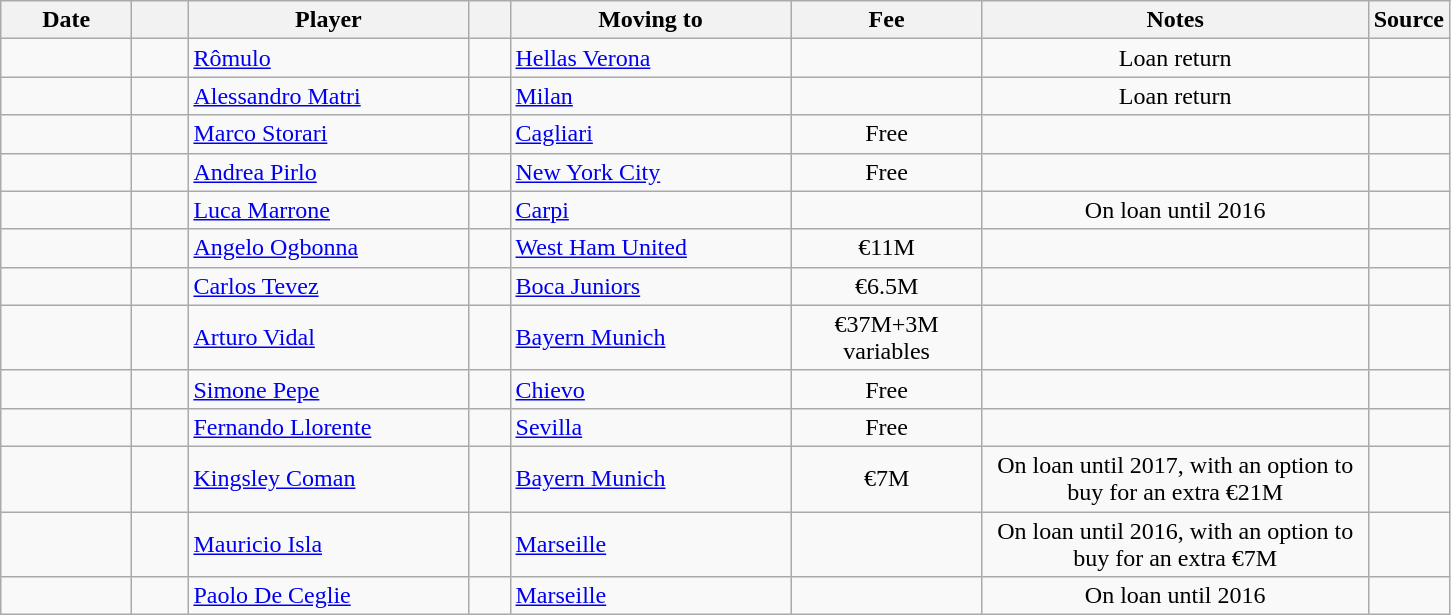<table class="wikitable sortable">
<tr>
<th style="width:80px;">Date</th>
<th style="width:30px;"></th>
<th style="width:180px;">Player</th>
<th style="width:20px;"></th>
<th style="width:180px;">Moving to</th>
<th style="width:120px;" class="unsortable">Fee</th>
<th style="width:250px;" class="unsortable">Notes</th>
<th style="width:20px;">Source</th>
</tr>
<tr>
<td></td>
<td align=center></td>
<td> <a href='#'>Rômulo</a></td>
<td align=center></td>
<td> <a href='#'>Hellas Verona</a></td>
<td align=center></td>
<td align=center>Loan return</td>
<td><small></small></td>
</tr>
<tr>
<td></td>
<td align=center></td>
<td> <a href='#'>Alessandro Matri</a></td>
<td align=center></td>
<td> <a href='#'>Milan</a></td>
<td align=center></td>
<td align=center>Loan return</td>
<td><small></small></td>
</tr>
<tr>
<td></td>
<td align=center></td>
<td> <a href='#'>Marco Storari</a></td>
<td align=center></td>
<td> <a href='#'>Cagliari</a></td>
<td align=center>Free</td>
<td align=center></td>
<td><small></small></td>
</tr>
<tr>
<td></td>
<td align=center></td>
<td> <a href='#'>Andrea Pirlo</a></td>
<td align=center></td>
<td> <a href='#'>New York City</a></td>
<td align=center>Free</td>
<td align=center></td>
<td><small></small></td>
</tr>
<tr>
<td></td>
<td align=center></td>
<td> <a href='#'>Luca Marrone</a></td>
<td align=center></td>
<td> <a href='#'>Carpi</a></td>
<td align=center></td>
<td align=center>On loan until 2016</td>
<td><small></small></td>
</tr>
<tr>
<td></td>
<td align=center></td>
<td> <a href='#'>Angelo Ogbonna</a></td>
<td align=center></td>
<td> <a href='#'>West Ham United</a></td>
<td align=center>€11M</td>
<td align=center></td>
<td><small></small></td>
</tr>
<tr>
<td></td>
<td align=center></td>
<td> <a href='#'>Carlos Tevez</a></td>
<td align=center></td>
<td> <a href='#'>Boca Juniors</a></td>
<td align=center>€6.5M</td>
<td align=center></td>
<td><small></small></td>
</tr>
<tr>
<td></td>
<td align=center></td>
<td> <a href='#'>Arturo Vidal</a></td>
<td align=center></td>
<td> <a href='#'>Bayern Munich</a></td>
<td align=center>€37M+3M variables</td>
<td align=center></td>
<td><small></small></td>
</tr>
<tr>
<td></td>
<td align=center></td>
<td> <a href='#'>Simone Pepe</a></td>
<td align=center></td>
<td> <a href='#'>Chievo</a></td>
<td align=center>Free</td>
<td align=center></td>
<td><small> </small></td>
</tr>
<tr>
<td></td>
<td align=center></td>
<td> <a href='#'>Fernando Llorente</a></td>
<td align=center></td>
<td> <a href='#'>Sevilla</a></td>
<td align=center>Free</td>
<td align=center></td>
<td><small></small></td>
</tr>
<tr>
<td></td>
<td align=center></td>
<td> <a href='#'>Kingsley Coman</a></td>
<td align=center></td>
<td> <a href='#'>Bayern Munich</a></td>
<td align=center>€7M</td>
<td align=center>On loan until 2017, with an option to buy for an extra €21M</td>
<td><small></small></td>
</tr>
<tr>
<td></td>
<td align=center></td>
<td> <a href='#'>Mauricio Isla</a></td>
<td align=center></td>
<td> <a href='#'>Marseille</a></td>
<td align=center></td>
<td align=center>On loan until 2016, with an option to buy for an extra €7M</td>
<td><small></small></td>
</tr>
<tr>
<td></td>
<td align=center></td>
<td> <a href='#'>Paolo De Ceglie</a></td>
<td align=center></td>
<td> <a href='#'>Marseille</a></td>
<td align=center></td>
<td align=center>On loan until 2016</td>
<td><small></small></td>
</tr>
</table>
